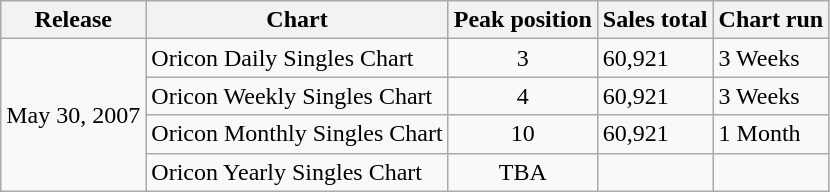<table class="wikitable">
<tr>
<th>Release</th>
<th>Chart</th>
<th>Peak position</th>
<th>Sales total</th>
<th>Chart run</th>
</tr>
<tr>
<td rowspan="4">May 30, 2007</td>
<td>Oricon Daily Singles Chart</td>
<td align="center">3</td>
<td>60,921</td>
<td>3 Weeks</td>
</tr>
<tr>
<td>Oricon Weekly Singles Chart</td>
<td align="center">4</td>
<td>60,921</td>
<td>3 Weeks</td>
</tr>
<tr>
<td>Oricon Monthly Singles Chart</td>
<td align="center">10</td>
<td>60,921</td>
<td>1 Month</td>
</tr>
<tr>
<td>Oricon Yearly Singles Chart</td>
<td align="center">TBA</td>
<td></td>
<td></td>
</tr>
</table>
